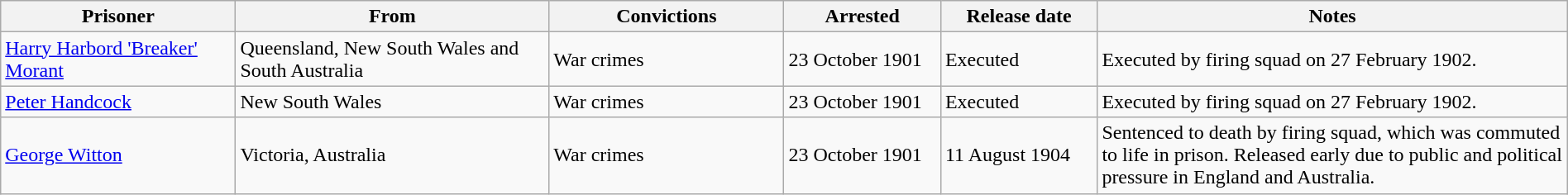<table class="wikitable" style="width:100%;">
<tr>
<th style="width:15%;">Prisoner</th>
<th style="width:20%;">From</th>
<th style="width:15%;">Convictions</th>
<th style="width:10%;">Arrested</th>
<th style="width:10%;">Release date</th>
<th style="width:30%;">Notes</th>
</tr>
<tr style="text-align:left;">
<td><a href='#'>Harry Harbord 'Breaker' Morant</a></td>
<td>Queensland, New South Wales and South Australia</td>
<td>War crimes</td>
<td>23 October 1901</td>
<td>Executed</td>
<td>Executed by firing squad on 27 February 1902.</td>
</tr>
<tr style="text-align:left;">
<td><a href='#'>Peter Handcock</a></td>
<td>New South Wales</td>
<td>War crimes</td>
<td>23 October 1901</td>
<td>Executed</td>
<td>Executed by firing squad on 27 February 1902.</td>
</tr>
<tr>
<td><a href='#'>George Witton</a></td>
<td>Victoria, Australia</td>
<td>War crimes</td>
<td>23 October 1901</td>
<td>11 August 1904</td>
<td>Sentenced to death by firing squad, which was commuted to life in prison. Released early due to public and political pressure in England and Australia.</td>
</tr>
</table>
